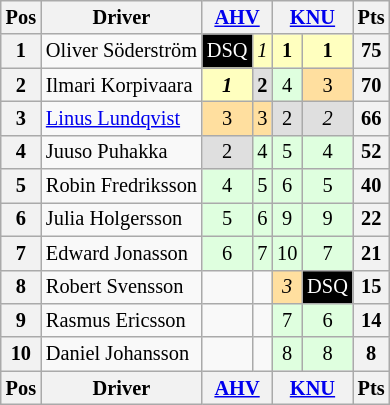<table class="wikitable" style="font-size: 85%; text-align:center">
<tr valign="top">
<th valign="middle">Pos</th>
<th valign="middle">Driver</th>
<th colspan=2><a href='#'>AHV</a></th>
<th colspan=2><a href='#'>KNU</a></th>
<th valign="middle">Pts</th>
</tr>
<tr>
<th>1</th>
<td align=left> Oliver Söderström</td>
<td style="background:#000000; color:white;">DSQ</td>
<td style="background:#ffffbf;"><em>1</em></td>
<td style="background:#ffffbf;"><strong>1</strong></td>
<td style="background:#ffffbf;"><strong>1</strong></td>
<th>75</th>
</tr>
<tr>
<th>2</th>
<td align=left> Ilmari Korpivaara</td>
<td style="background:#ffffbf;"><strong><em>1</em></strong></td>
<td style="background:#dfdfdf;"><strong>2</strong></td>
<td style="background:#dfffdf;">4</td>
<td style="background:#ffdf9f;">3</td>
<th>70</th>
</tr>
<tr>
<th>3</th>
<td align=left> <a href='#'>Linus Lundqvist</a></td>
<td style="background:#ffdf9f;">3</td>
<td style="background:#ffdf9f;">3</td>
<td style="background:#dfdfdf;">2</td>
<td style="background:#dfdfdf;"><em>2</em></td>
<th>66</th>
</tr>
<tr>
<th>4</th>
<td align=left> Juuso Puhakka</td>
<td style="background:#dfdfdf;">2</td>
<td style="background:#dfffdf;">4</td>
<td style="background:#dfffdf;">5</td>
<td style="background:#dfffdf;">4</td>
<th>52</th>
</tr>
<tr>
<th>5</th>
<td align=left> Robin Fredriksson</td>
<td style="background:#dfffdf;">4</td>
<td style="background:#dfffdf;">5</td>
<td style="background:#dfffdf;">6</td>
<td style="background:#dfffdf;">5</td>
<th>40</th>
</tr>
<tr>
<th>6</th>
<td align=left> Julia Holgersson</td>
<td style="background:#dfffdf;">5</td>
<td style="background:#dfffdf;">6</td>
<td style="background:#dfffdf;">9</td>
<td style="background:#dfffdf;">9</td>
<th>22</th>
</tr>
<tr>
<th>7</th>
<td align=left> Edward Jonasson</td>
<td style="background:#dfffdf;">6</td>
<td style="background:#dfffdf;">7</td>
<td style="background:#dfffdf;">10</td>
<td style="background:#dfffdf;">7</td>
<th>21</th>
</tr>
<tr>
<th>8</th>
<td align=left> Robert Svensson</td>
<td></td>
<td></td>
<td style="background:#ffdf9f;"><em>3</em></td>
<td style="background:#000000; color:white;">DSQ</td>
<th>15</th>
</tr>
<tr>
<th>9</th>
<td align=left> Rasmus Ericsson</td>
<td></td>
<td></td>
<td style="background:#dfffdf;">7</td>
<td style="background:#dfffdf;">6</td>
<th>14</th>
</tr>
<tr>
<th>10</th>
<td align=left> Daniel Johansson</td>
<td></td>
<td></td>
<td style="background:#dfffdf;">8</td>
<td style="background:#dfffdf;">8</td>
<th>8</th>
</tr>
<tr valign="top">
<th valign="middle">Pos</th>
<th valign="middle">Driver</th>
<th colspan=2><a href='#'>AHV</a></th>
<th colspan=2><a href='#'>KNU</a></th>
<th valign="middle">Pts</th>
</tr>
</table>
